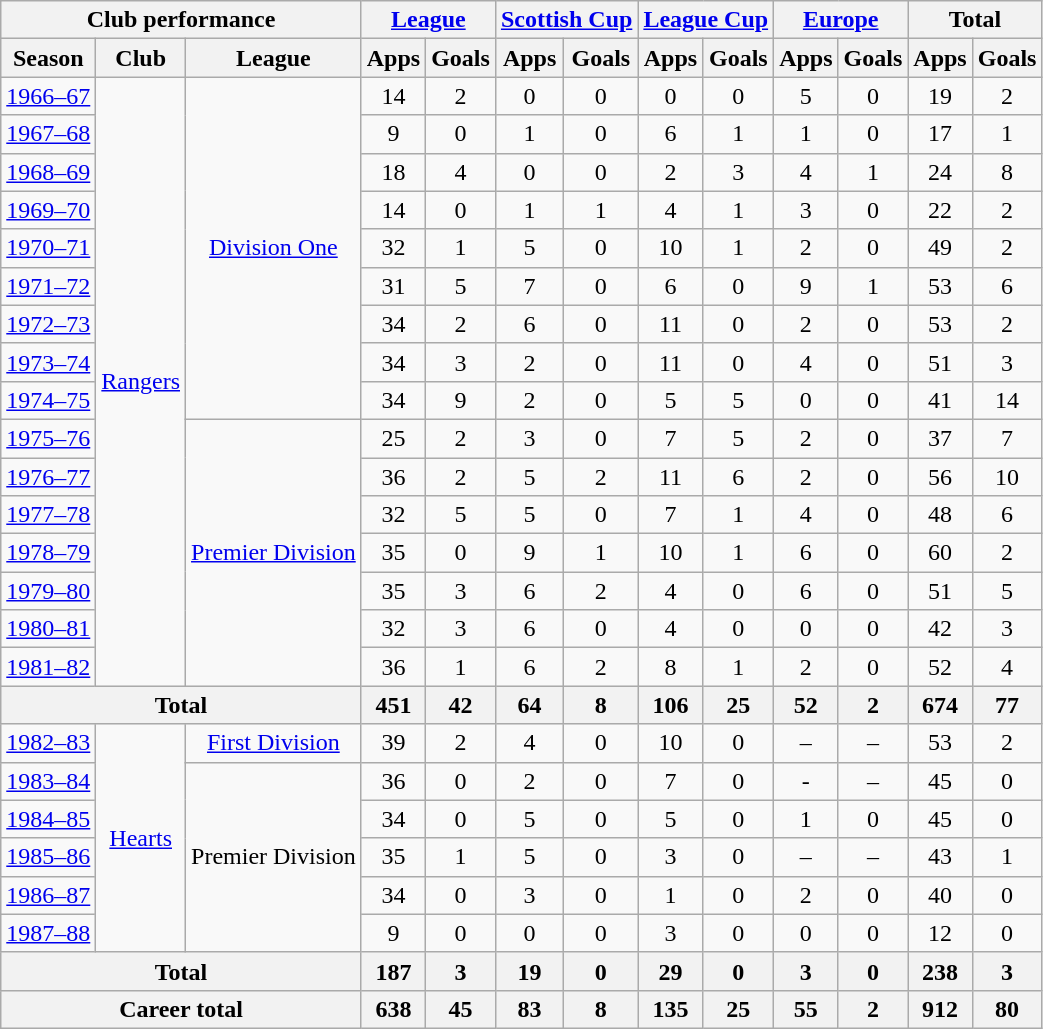<table class="wikitable" style="text-align:center">
<tr>
<th colspan=3>Club performance</th>
<th colspan=2><a href='#'>League</a></th>
<th colspan=2><a href='#'>Scottish Cup</a></th>
<th colspan=2><a href='#'>League Cup</a></th>
<th colspan=2><a href='#'>Europe</a></th>
<th colspan=2>Total</th>
</tr>
<tr>
<th>Season</th>
<th>Club</th>
<th>League</th>
<th>Apps</th>
<th>Goals</th>
<th>Apps</th>
<th>Goals</th>
<th>Apps</th>
<th>Goals</th>
<th>Apps</th>
<th>Goals</th>
<th>Apps</th>
<th>Goals</th>
</tr>
<tr>
<td><a href='#'>1966–67</a></td>
<td rowspan="16"><a href='#'>Rangers</a></td>
<td rowspan="9"><a href='#'>Division One</a></td>
<td>14</td>
<td>2</td>
<td>0</td>
<td>0</td>
<td>0</td>
<td>0</td>
<td>5</td>
<td>0</td>
<td>19</td>
<td>2</td>
</tr>
<tr align="center">
<td><a href='#'>1967–68</a></td>
<td>9</td>
<td>0</td>
<td>1</td>
<td>0</td>
<td>6</td>
<td>1</td>
<td>1</td>
<td>0</td>
<td>17</td>
<td>1</td>
</tr>
<tr align="center">
<td><a href='#'>1968–69</a></td>
<td>18</td>
<td>4</td>
<td>0</td>
<td>0</td>
<td>2</td>
<td>3</td>
<td>4</td>
<td>1</td>
<td>24</td>
<td>8</td>
</tr>
<tr align="center">
<td><a href='#'>1969–70</a></td>
<td>14</td>
<td>0</td>
<td>1</td>
<td>1</td>
<td>4</td>
<td>1</td>
<td>3</td>
<td>0</td>
<td>22</td>
<td>2</td>
</tr>
<tr align="center">
<td><a href='#'>1970–71</a></td>
<td>32</td>
<td>1</td>
<td>5</td>
<td>0</td>
<td>10</td>
<td>1</td>
<td>2</td>
<td>0</td>
<td>49</td>
<td>2</td>
</tr>
<tr align="center">
<td><a href='#'>1971–72</a></td>
<td>31</td>
<td>5</td>
<td>7</td>
<td>0</td>
<td>6</td>
<td>0</td>
<td>9</td>
<td>1</td>
<td>53</td>
<td>6</td>
</tr>
<tr align="center">
<td><a href='#'>1972–73</a></td>
<td>34</td>
<td>2</td>
<td>6</td>
<td>0</td>
<td>11</td>
<td>0</td>
<td>2</td>
<td>0</td>
<td>53</td>
<td>2</td>
</tr>
<tr align="center">
<td><a href='#'>1973–74</a></td>
<td>34</td>
<td>3</td>
<td>2</td>
<td>0</td>
<td>11</td>
<td>0</td>
<td>4</td>
<td>0</td>
<td>51</td>
<td>3</td>
</tr>
<tr align="center">
<td><a href='#'>1974–75</a></td>
<td>34</td>
<td>9</td>
<td>2</td>
<td>0</td>
<td>5</td>
<td>5</td>
<td>0</td>
<td>0</td>
<td>41</td>
<td>14</td>
</tr>
<tr align="center">
<td><a href='#'>1975–76</a></td>
<td rowspan="7"><a href='#'>Premier Division</a></td>
<td>25</td>
<td>2</td>
<td>3</td>
<td>0</td>
<td>7</td>
<td>5</td>
<td>2</td>
<td>0</td>
<td>37</td>
<td>7</td>
</tr>
<tr align="center">
<td><a href='#'>1976–77</a></td>
<td>36</td>
<td>2</td>
<td>5</td>
<td>2</td>
<td>11</td>
<td>6</td>
<td>2</td>
<td>0</td>
<td>56</td>
<td>10</td>
</tr>
<tr align="center">
<td><a href='#'>1977–78</a></td>
<td>32</td>
<td>5</td>
<td>5</td>
<td>0</td>
<td>7</td>
<td>1</td>
<td>4</td>
<td>0</td>
<td>48</td>
<td>6</td>
</tr>
<tr align="center">
<td><a href='#'>1978–79</a></td>
<td>35</td>
<td>0</td>
<td>9</td>
<td>1</td>
<td>10</td>
<td>1</td>
<td>6</td>
<td>0</td>
<td>60</td>
<td>2</td>
</tr>
<tr align="center">
<td><a href='#'>1979–80</a></td>
<td>35</td>
<td>3</td>
<td>6</td>
<td>2</td>
<td>4</td>
<td>0</td>
<td>6</td>
<td>0</td>
<td>51</td>
<td>5</td>
</tr>
<tr align="center">
<td><a href='#'>1980–81</a></td>
<td>32</td>
<td>3</td>
<td>6</td>
<td>0</td>
<td>4</td>
<td>0</td>
<td>0</td>
<td>0</td>
<td>42</td>
<td>3</td>
</tr>
<tr align="center">
<td><a href='#'>1981–82</a></td>
<td>36</td>
<td>1</td>
<td>6</td>
<td>2</td>
<td>8</td>
<td>1</td>
<td>2</td>
<td>0</td>
<td>52</td>
<td>4</td>
</tr>
<tr>
<th colspan=3>Total</th>
<th>451</th>
<th>42</th>
<th>64</th>
<th>8</th>
<th>106</th>
<th>25</th>
<th>52</th>
<th>2</th>
<th>674</th>
<th>77</th>
</tr>
<tr>
<td><a href='#'>1982–83</a></td>
<td rowspan="6"><a href='#'>Hearts</a></td>
<td rowspan="1"><a href='#'>First Division</a></td>
<td>39</td>
<td>2</td>
<td>4</td>
<td>0</td>
<td>10</td>
<td>0</td>
<td>–</td>
<td>–</td>
<td>53</td>
<td>2</td>
</tr>
<tr align="center">
<td><a href='#'>1983–84</a></td>
<td rowspan="5">Premier Division</td>
<td>36</td>
<td>0</td>
<td>2</td>
<td>0</td>
<td>7</td>
<td>0</td>
<td>-</td>
<td>–</td>
<td>45</td>
<td>0</td>
</tr>
<tr align="center">
<td><a href='#'>1984–85</a></td>
<td>34</td>
<td>0</td>
<td>5</td>
<td>0</td>
<td>5</td>
<td>0</td>
<td>1</td>
<td>0</td>
<td>45</td>
<td>0</td>
</tr>
<tr align="center">
<td><a href='#'>1985–86</a></td>
<td>35</td>
<td>1</td>
<td>5</td>
<td>0</td>
<td>3</td>
<td>0</td>
<td>–</td>
<td>–</td>
<td>43</td>
<td>1</td>
</tr>
<tr align="center">
<td><a href='#'>1986–87</a></td>
<td>34</td>
<td>0</td>
<td>3</td>
<td>0</td>
<td>1</td>
<td>0</td>
<td>2</td>
<td>0</td>
<td>40</td>
<td>0</td>
</tr>
<tr align="center">
<td><a href='#'>1987–88</a></td>
<td>9</td>
<td>0</td>
<td>0</td>
<td>0</td>
<td>3</td>
<td>0</td>
<td>0</td>
<td>0</td>
<td>12</td>
<td>0</td>
</tr>
<tr>
<th colspan=3>Total</th>
<th>187</th>
<th>3</th>
<th>19</th>
<th>0</th>
<th>29</th>
<th>0</th>
<th>3</th>
<th>0</th>
<th>238</th>
<th>3</th>
</tr>
<tr>
<th colspan=3>Career total</th>
<th>638</th>
<th>45</th>
<th>83</th>
<th>8</th>
<th>135</th>
<th>25</th>
<th>55</th>
<th>2</th>
<th>912</th>
<th>80</th>
</tr>
</table>
